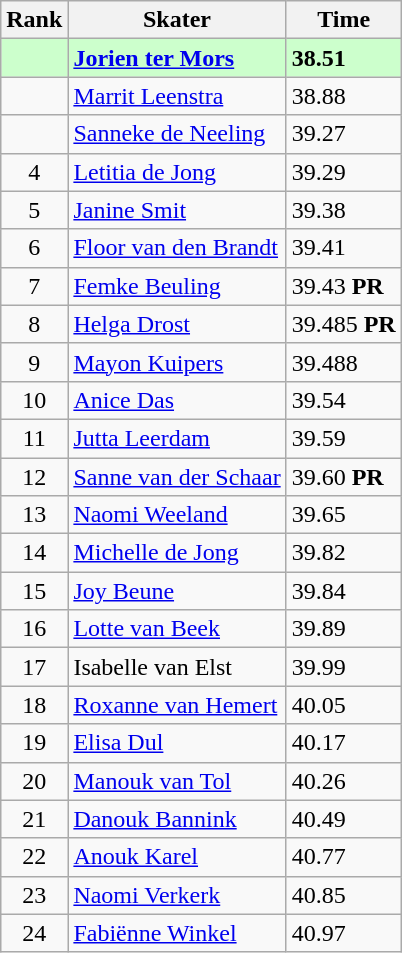<table class="wikitable sortable" style="text-align:left">
<tr>
<th>Rank</th>
<th>Skater</th>
<th>Time</th>
</tr>
<tr bgcolor=ccffcc>
<td align="center"></td>
<td><strong><a href='#'>Jorien ter Mors</a></strong></td>
<td><strong>38.51</strong></td>
</tr>
<tr>
<td align="center"></td>
<td><a href='#'>Marrit Leenstra</a></td>
<td>38.88</td>
</tr>
<tr>
<td align="center"></td>
<td><a href='#'>Sanneke de Neeling</a></td>
<td>39.27</td>
</tr>
<tr>
<td align="center">4</td>
<td><a href='#'>Letitia de Jong</a></td>
<td>39.29</td>
</tr>
<tr>
<td align="center">5</td>
<td><a href='#'>Janine Smit</a></td>
<td>39.38</td>
</tr>
<tr>
<td align="center">6</td>
<td><a href='#'>Floor van den Brandt</a></td>
<td>39.41</td>
</tr>
<tr>
<td align="center">7</td>
<td><a href='#'>Femke Beuling</a></td>
<td>39.43 <strong>PR</strong></td>
</tr>
<tr>
<td align="center">8</td>
<td><a href='#'>Helga Drost</a></td>
<td>39.485 <strong>PR</strong></td>
</tr>
<tr>
<td align="center">9</td>
<td><a href='#'>Mayon Kuipers</a></td>
<td>39.488</td>
</tr>
<tr>
<td align="center">10</td>
<td><a href='#'>Anice Das</a></td>
<td>39.54</td>
</tr>
<tr>
<td align="center">11</td>
<td><a href='#'>Jutta Leerdam</a></td>
<td>39.59</td>
</tr>
<tr>
<td align="center">12</td>
<td><a href='#'>Sanne van der Schaar</a></td>
<td>39.60 <strong>PR</strong></td>
</tr>
<tr>
<td align="center">13</td>
<td><a href='#'>Naomi Weeland</a></td>
<td>39.65</td>
</tr>
<tr>
<td align="center">14</td>
<td><a href='#'>Michelle de Jong</a></td>
<td>39.82</td>
</tr>
<tr>
<td align="center">15</td>
<td><a href='#'>Joy Beune</a></td>
<td>39.84</td>
</tr>
<tr>
<td align="center">16</td>
<td><a href='#'>Lotte van Beek</a></td>
<td>39.89</td>
</tr>
<tr>
<td align="center">17</td>
<td>Isabelle van Elst</td>
<td>39.99</td>
</tr>
<tr>
<td align="center">18</td>
<td><a href='#'>Roxanne van Hemert</a></td>
<td>40.05</td>
</tr>
<tr>
<td align="center">19</td>
<td><a href='#'>Elisa Dul</a></td>
<td>40.17</td>
</tr>
<tr>
<td align="center">20</td>
<td><a href='#'>Manouk van Tol</a></td>
<td>40.26</td>
</tr>
<tr>
<td align="center">21</td>
<td><a href='#'>Danouk Bannink</a></td>
<td>40.49</td>
</tr>
<tr>
<td align="center">22</td>
<td><a href='#'>Anouk Karel</a></td>
<td>40.77</td>
</tr>
<tr>
<td align="center">23</td>
<td><a href='#'>Naomi Verkerk</a></td>
<td>40.85</td>
</tr>
<tr>
<td align="center">24</td>
<td><a href='#'>Fabiënne Winkel</a></td>
<td>40.97</td>
</tr>
</table>
